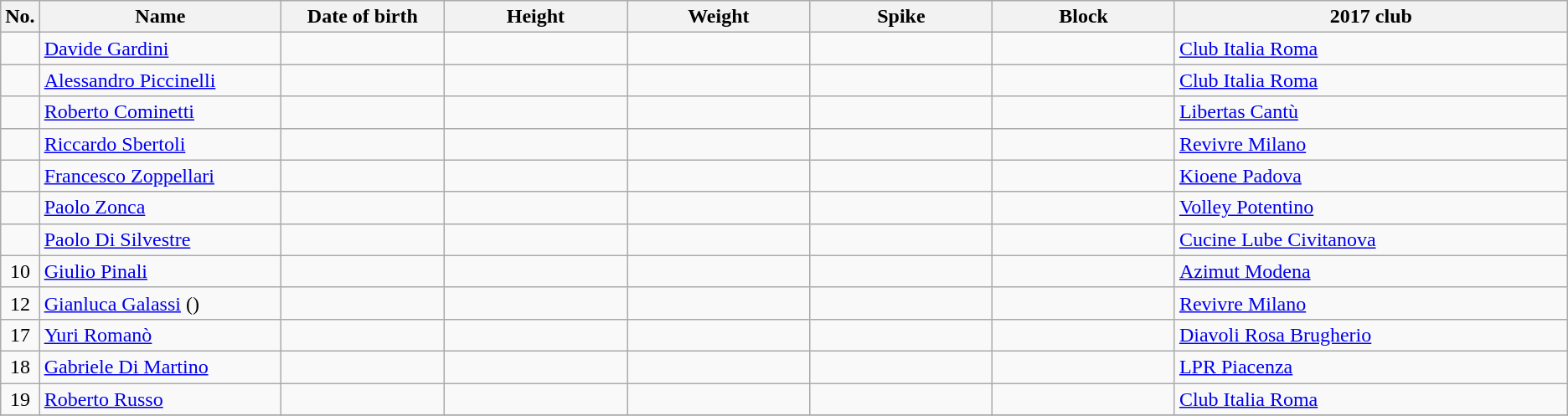<table class="wikitable sortable" style="font-size:100%; text-align:center;">
<tr>
<th>No.</th>
<th style="width:12em">Name</th>
<th style="width:8em">Date of birth</th>
<th style="width:9em">Height</th>
<th style="width:9em">Weight</th>
<th style="width:9em">Spike</th>
<th style="width:9em">Block</th>
<th style="width:20em">2017 club</th>
</tr>
<tr>
<td></td>
<td align=left><a href='#'>Davide Gardini</a></td>
<td align=right></td>
<td></td>
<td></td>
<td></td>
<td></td>
<td align=left> <a href='#'>Club Italia Roma</a></td>
</tr>
<tr>
<td></td>
<td align=left><a href='#'>Alessandro Piccinelli</a></td>
<td align=right></td>
<td></td>
<td></td>
<td></td>
<td></td>
<td align=left> <a href='#'>Club Italia Roma</a></td>
</tr>
<tr>
<td></td>
<td align=left><a href='#'>Roberto Cominetti</a></td>
<td align=right></td>
<td></td>
<td></td>
<td></td>
<td></td>
<td align=left> <a href='#'>Libertas Cantù</a></td>
</tr>
<tr>
<td></td>
<td align=left><a href='#'>Riccardo Sbertoli</a></td>
<td align=right></td>
<td></td>
<td></td>
<td></td>
<td></td>
<td align=left> <a href='#'>Revivre Milano</a></td>
</tr>
<tr>
<td></td>
<td align=left><a href='#'>Francesco Zoppellari</a></td>
<td align=right></td>
<td></td>
<td></td>
<td></td>
<td></td>
<td align=left> <a href='#'>Kioene Padova</a></td>
</tr>
<tr>
<td></td>
<td align=left><a href='#'>Paolo Zonca</a></td>
<td align=right></td>
<td></td>
<td></td>
<td></td>
<td></td>
<td align=left> <a href='#'>Volley Potentino</a></td>
</tr>
<tr>
<td></td>
<td align=left><a href='#'>Paolo Di Silvestre</a></td>
<td align=right></td>
<td></td>
<td></td>
<td></td>
<td></td>
<td align=left> <a href='#'>Cucine Lube Civitanova</a></td>
</tr>
<tr>
<td>10</td>
<td align=left><a href='#'>Giulio Pinali</a></td>
<td align=right></td>
<td></td>
<td></td>
<td></td>
<td></td>
<td align=left> <a href='#'>Azimut Modena</a></td>
</tr>
<tr>
<td>12</td>
<td align=left><a href='#'>Gianluca Galassi</a> ()</td>
<td align=right></td>
<td></td>
<td></td>
<td></td>
<td></td>
<td align=left> <a href='#'>Revivre Milano</a></td>
</tr>
<tr>
<td>17</td>
<td align=left><a href='#'>Yuri Romanò</a></td>
<td align=right></td>
<td></td>
<td></td>
<td></td>
<td></td>
<td align=left> <a href='#'>Diavoli Rosa Brugherio</a></td>
</tr>
<tr>
<td>18</td>
<td align=left><a href='#'>Gabriele Di Martino</a></td>
<td align=right></td>
<td></td>
<td></td>
<td></td>
<td></td>
<td align=left> <a href='#'>LPR Piacenza</a></td>
</tr>
<tr>
<td>19</td>
<td align=left><a href='#'>Roberto Russo</a></td>
<td align=right></td>
<td></td>
<td></td>
<td></td>
<td></td>
<td align=left> <a href='#'>Club Italia Roma</a></td>
</tr>
<tr>
</tr>
</table>
